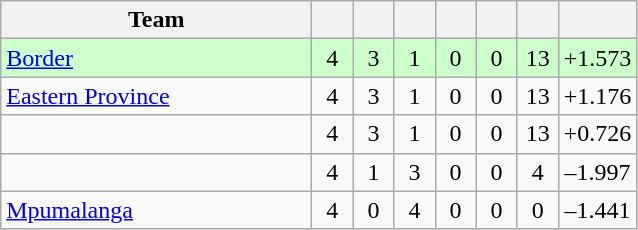<table class="wikitable" style="text-align:center">
<tr>
<th width=200>Team</th>
<th width=20></th>
<th width=20></th>
<th width=20></th>
<th width=20></th>
<th width=20></th>
<th width=20></th>
<th width=45></th>
</tr>
<tr style="background:#cfc">
<td align="left"> <a href='#'>Border</a></td>
<td>4</td>
<td>3</td>
<td>1</td>
<td>0</td>
<td>0</td>
<td>13</td>
<td>+1.573</td>
</tr>
<tr>
<td align="left"> <a href='#'>Eastern Province</a></td>
<td>4</td>
<td>3</td>
<td>1</td>
<td>0</td>
<td>0</td>
<td>13</td>
<td>+1.176</td>
</tr>
<tr>
<td align="left"></td>
<td>4</td>
<td>3</td>
<td>1</td>
<td>0</td>
<td>0</td>
<td>13</td>
<td>+0.726</td>
</tr>
<tr>
<td align="left"></td>
<td>4</td>
<td>1</td>
<td>3</td>
<td>0</td>
<td>0</td>
<td>4</td>
<td>–1.997</td>
</tr>
<tr>
<td align="left"> <a href='#'>Mpumalanga</a></td>
<td>4</td>
<td>0</td>
<td>4</td>
<td>0</td>
<td>0</td>
<td>0</td>
<td>–1.441</td>
</tr>
</table>
